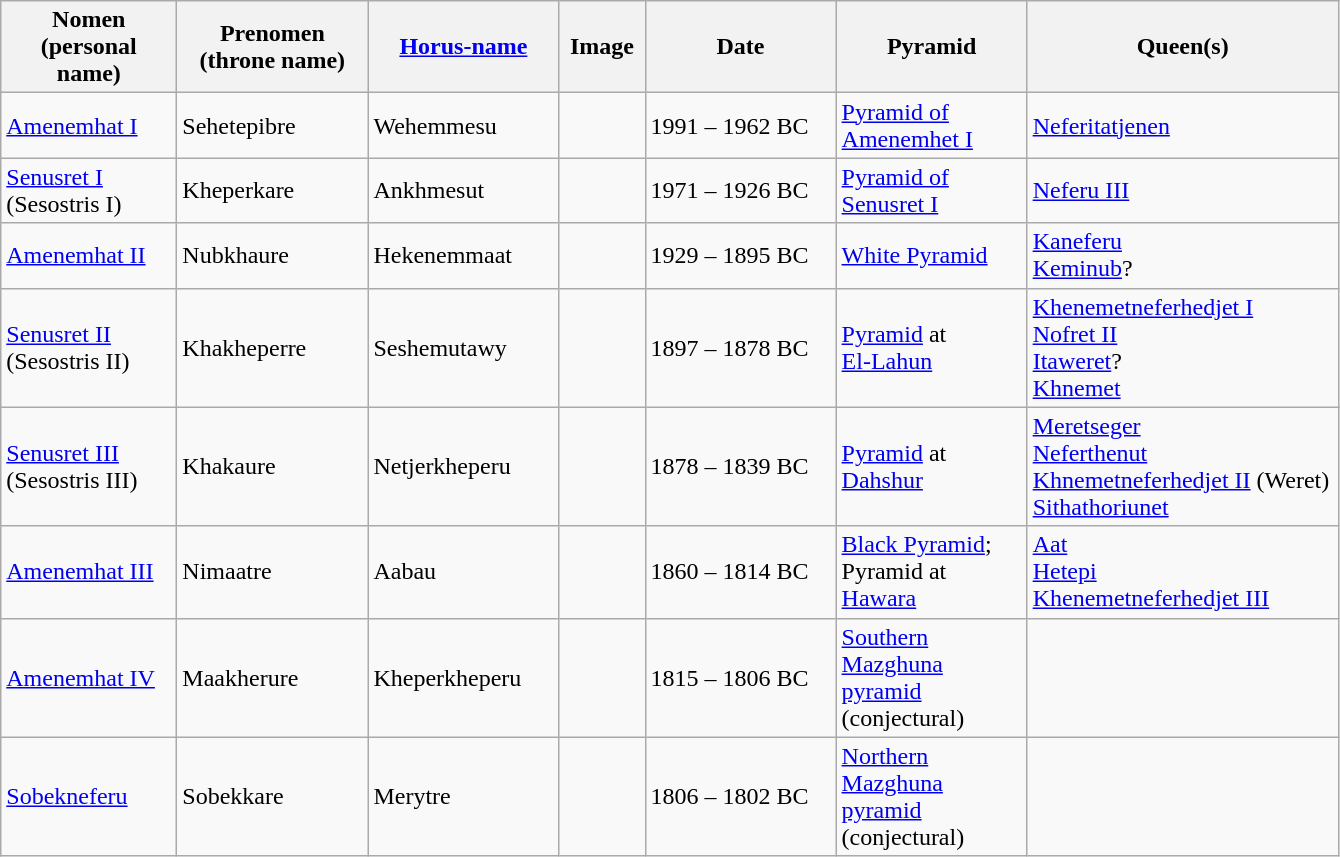<table class="wikitable">
<tr>
<th style="width:110px">Nomen (personal name)</th>
<th style="width:120px">Prenomen (throne name)</th>
<th style="width:120px"><a href='#'>Horus-name</a></th>
<th style="width:50px">Image</th>
<th style="width:120px">Date</th>
<th style="width:120px">Pyramid</th>
<th style="width:200px">Queen(s)</th>
</tr>
<tr>
<td><a href='#'>Amenemhat I</a></td>
<td>Sehetepibre</td>
<td>Wehemmesu</td>
<td></td>
<td>1991 – 1962 BC</td>
<td><a href='#'>Pyramid of Amenemhet I</a></td>
<td><a href='#'>Neferitatjenen</a></td>
</tr>
<tr>
<td><a href='#'>Senusret I</a> (Sesostris I)</td>
<td>Kheperkare</td>
<td>Ankhmesut</td>
<td></td>
<td>1971 – 1926 BC</td>
<td><a href='#'>Pyramid of Senusret I</a></td>
<td><a href='#'>Neferu III</a></td>
</tr>
<tr>
<td><a href='#'>Amenemhat II</a></td>
<td>Nubkhaure</td>
<td>Hekenemmaat</td>
<td></td>
<td>1929 – 1895 BC</td>
<td><a href='#'>White Pyramid</a></td>
<td><a href='#'>Kaneferu</a><br> <a href='#'>Keminub</a>?</td>
</tr>
<tr>
<td><a href='#'>Senusret II</a> (Sesostris II)</td>
<td>Khakheperre</td>
<td>Seshemutawy</td>
<td></td>
<td>1897 – 1878 BC</td>
<td><a href='#'>Pyramid</a> at<br><a href='#'>El-Lahun</a></td>
<td><a href='#'>Khenemetneferhedjet I</a><br><a href='#'>Nofret II</a><br><a href='#'>Itaweret</a>?<br><a href='#'>Khnemet</a></td>
</tr>
<tr>
<td><a href='#'>Senusret III</a> (Sesostris III)</td>
<td>Khakaure</td>
<td>Netjerkheperu</td>
<td></td>
<td>1878 – 1839 BC</td>
<td><a href='#'>Pyramid</a> at <a href='#'>Dahshur</a></td>
<td><a href='#'>Meretseger</a><br><a href='#'>Neferthenut</a><br><a href='#'>Khnemetneferhedjet II</a> (Weret)<br><a href='#'>Sithathoriunet</a></td>
</tr>
<tr>
<td><a href='#'>Amenemhat III</a></td>
<td>Nimaatre</td>
<td>Aabau</td>
<td></td>
<td>1860 – 1814 BC</td>
<td><a href='#'>Black Pyramid</a>; Pyramid at <a href='#'>Hawara</a></td>
<td><a href='#'>Aat</a><br><a href='#'>Hetepi</a><br><a href='#'>Khenemetneferhedjet III</a></td>
</tr>
<tr>
<td><a href='#'>Amenemhat IV</a></td>
<td>Maakherure</td>
<td>Kheperkheperu</td>
<td></td>
<td>1815 – 1806 BC</td>
<td><a href='#'>Southern Mazghuna pyramid</a> (conjectural)</td>
<td></td>
</tr>
<tr>
<td><a href='#'>Sobekneferu</a></td>
<td>Sobekkare</td>
<td>Merytre</td>
<td></td>
<td>1806 – 1802 BC</td>
<td><a href='#'>Northern Mazghuna pyramid</a> (conjectural)</td>
<td></td>
</tr>
</table>
